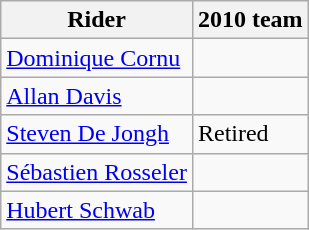<table class="wikitable">
<tr>
<th>Rider</th>
<th>2010 team</th>
</tr>
<tr>
<td><a href='#'>Dominique Cornu</a></td>
<td></td>
</tr>
<tr>
<td><a href='#'>Allan Davis</a></td>
<td></td>
</tr>
<tr>
<td><a href='#'>Steven De Jongh</a></td>
<td>Retired</td>
</tr>
<tr>
<td><a href='#'>Sébastien Rosseler</a></td>
<td></td>
</tr>
<tr>
<td><a href='#'>Hubert Schwab</a></td>
<td></td>
</tr>
</table>
